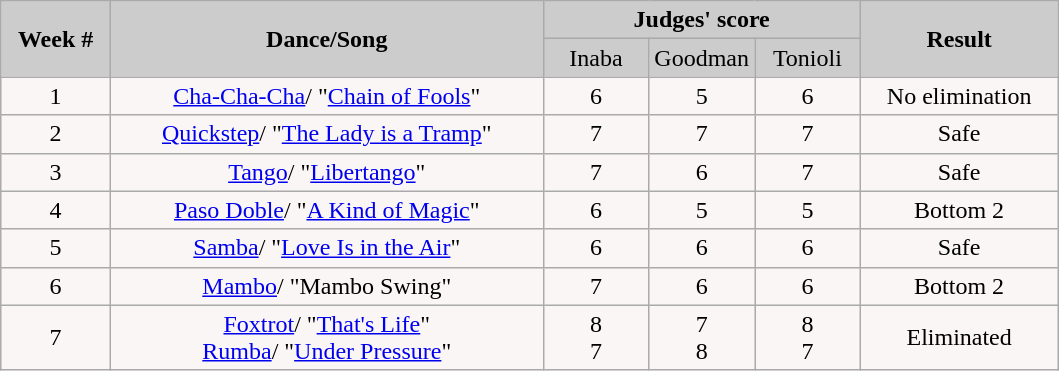<table class="wikitable" border="1" style="float:left;">
<tr>
<td rowspan="2" bgcolor="#CCCCCC" align="Center"><strong>Week #</strong></td>
<td rowspan="2" bgcolor="#CCCCCC" align="Center"><strong>Dance/Song</strong></td>
<td colspan="3" bgcolor="#CCCCCC" align="Center"><strong>Judges' score</strong></td>
<td rowspan="2" bgcolor="#CCCCCC" align="Center"><strong>Result</strong></td>
</tr>
<tr>
<td bgcolor="#CCCCCC" width="10%" align="center">Inaba</td>
<td bgcolor="#CCCCCC" width="10%" align="center">Goodman</td>
<td bgcolor="#CCCCCC" width="10%" align="center">Tonioli</td>
</tr>
<tr>
<td align="center" bgcolor="#FAF6F6">1</td>
<td align="center" bgcolor="#FAF6F6"><a href='#'>Cha-Cha-Cha</a>/ "<a href='#'>Chain of Fools</a>"</td>
<td align="center" bgcolor="#FAF6F6">6</td>
<td align="center" bgcolor="#FAF6F6">5</td>
<td align="center" bgcolor="#FAF6F6">6</td>
<td align="center" bgcolor="#FAF6F6">No elimination</td>
</tr>
<tr>
<td align="center" bgcolor="#FAF6F6">2</td>
<td align="center" bgcolor="#FAF6F6"><a href='#'>Quickstep</a>/ "<a href='#'>The Lady is a Tramp</a>"</td>
<td align="center" bgcolor="#FAF6F6">7</td>
<td align="center" bgcolor="#FAF6F6">7</td>
<td align="center" bgcolor="#FAF6F6">7</td>
<td align="center" bgcolor="#FAF6F6">Safe</td>
</tr>
<tr>
<td align="center" bgcolor="#FAF6F6">3</td>
<td align="center" bgcolor="#FAF6F6"><a href='#'>Tango</a>/ "<a href='#'>Libertango</a>"</td>
<td align="center" bgcolor="#FAF6F6">7</td>
<td align="center" bgcolor="#FAF6F6">6</td>
<td align="center" bgcolor="#FAF6F6">7</td>
<td align="center" bgcolor="#FAF6F6">Safe</td>
</tr>
<tr>
<td align="center" bgcolor="#FAF6F6">4</td>
<td align="center" bgcolor="#FAF6F6"><a href='#'>Paso Doble</a>/ "<a href='#'>A Kind of Magic</a>"</td>
<td align="center" bgcolor="#FAF6F6">6</td>
<td align="center" bgcolor="#FAF6F6">5</td>
<td align="center" bgcolor="#FAF6F6">5</td>
<td align="center" bgcolor="#FAF6F6">Bottom 2</td>
</tr>
<tr>
<td align="center" bgcolor="#FAF6F6">5</td>
<td align="center" bgcolor="#FAF6F6"><a href='#'>Samba</a>/ "<a href='#'>Love Is in the Air</a>"</td>
<td align="center" bgcolor="#FAF6F6">6</td>
<td align="center" bgcolor="#FAF6F6">6</td>
<td align="center" bgcolor="#FAF6F6">6</td>
<td align="center" bgcolor="#FAF6F6">Safe</td>
</tr>
<tr>
<td align="center" bgcolor="#FAF6F6">6</td>
<td align="center" bgcolor="#FAF6F6"><a href='#'>Mambo</a>/ "Mambo Swing"</td>
<td align="center" bgcolor="#FAF6F6">7</td>
<td align="center" bgcolor="#FAF6F6">6</td>
<td align="center" bgcolor="#FAF6F6">6</td>
<td align="center" bgcolor="#FAF6F6">Bottom 2</td>
</tr>
<tr>
<td align="center" bgcolor="#FAF6F6">7</td>
<td align="center" bgcolor="#FAF6F6"><a href='#'>Foxtrot</a>/ "<a href='#'>That's Life</a>" <br> <a href='#'>Rumba</a>/ "<a href='#'>Under Pressure</a>"</td>
<td align="center" bgcolor="#FAF6F6">8<br> 7</td>
<td align="center" bgcolor="#FAF6F6">7<br>8</td>
<td align="center" bgcolor="#FAF6F6">8<br>7</td>
<td align="center" bgcolor="#FAF6F6">Eliminated</td>
</tr>
</table>
